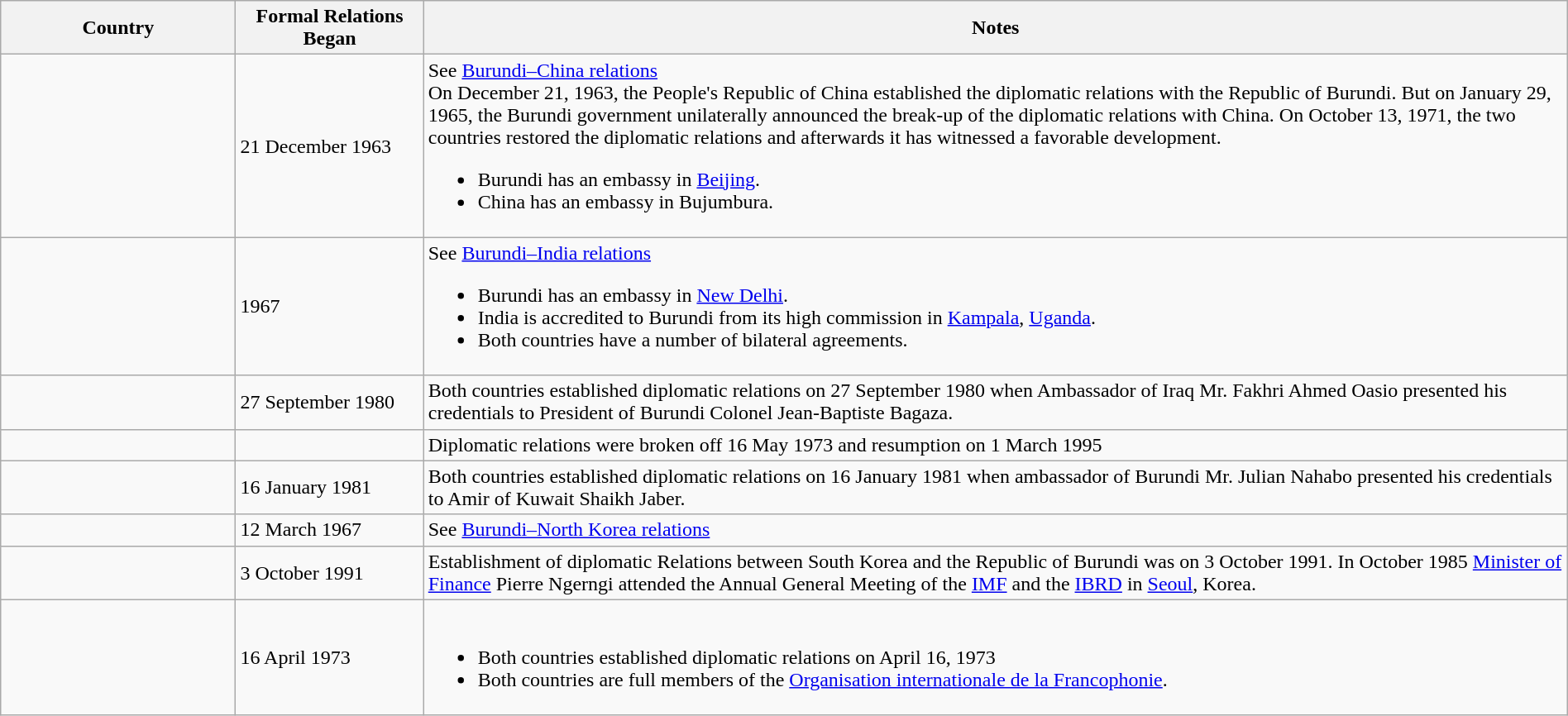<table class="wikitable sortable" style="width:100%; margin:auto;">
<tr>
<th style="width:15%;">Country</th>
<th style="width:12%;">Formal Relations Began</th>
<th>Notes</th>
</tr>
<tr>
<td></td>
<td>21 December 1963</td>
<td>See <a href='#'>Burundi–China relations</a><br>On December 21, 1963, the People's Republic of China established the diplomatic relations with the Republic of Burundi. But on January 29, 1965, the Burundi government unilaterally announced the break-up of the diplomatic relations with China. On October 13, 1971, the two countries restored the diplomatic relations and afterwards it has witnessed a favorable development.<ul><li>Burundi has an embassy in <a href='#'>Beijing</a>.</li><li>China has an embassy in Bujumbura.</li></ul></td>
</tr>
<tr>
<td></td>
<td>1967</td>
<td>See <a href='#'>Burundi–India relations</a><br><ul><li>Burundi has an embassy in <a href='#'>New Delhi</a>.</li><li>India is accredited to Burundi from its high commission in <a href='#'>Kampala</a>, <a href='#'>Uganda</a>.</li><li>Both countries have a number of bilateral agreements.</li></ul></td>
</tr>
<tr>
<td></td>
<td>27 September 1980</td>
<td>Both countries established diplomatic relations on 27 September 1980 when Ambassador of Iraq Mr. Fakhri Ahmed Oasio presented his credentials to President of Burundi Colonel Jean-Baptiste Bagaza.</td>
</tr>
<tr>
<td></td>
<td></td>
<td>Diplomatic relations were broken off 16 May 1973 and resumption on 1 March 1995</td>
</tr>
<tr>
<td></td>
<td>16 January 1981</td>
<td>Both countries established diplomatic relations on 16 January 1981 when ambassador of Burundi Mr. Julian Nahabo presented his credentials to Amir of Kuwait Shaikh Jaber.</td>
</tr>
<tr>
<td></td>
<td>12 March 1967</td>
<td>See <a href='#'>Burundi–North Korea relations</a></td>
</tr>
<tr>
<td></td>
<td>3 October 1991</td>
<td>Establishment of diplomatic Relations between South Korea and the Republic of Burundi was on 3 October 1991. In October 1985 <a href='#'>Minister of Finance</a> Pierre Ngerngi attended the Annual General Meeting of the <a href='#'>IMF</a> and the <a href='#'>IBRD</a> in <a href='#'>Seoul</a>, Korea.</td>
</tr>
<tr>
<td></td>
<td>16 April 1973</td>
<td><br><ul><li>Both countries established diplomatic relations on April 16, 1973</li><li>Both countries are full members of the <a href='#'>Organisation internationale de la Francophonie</a>.</li></ul></td>
</tr>
</table>
